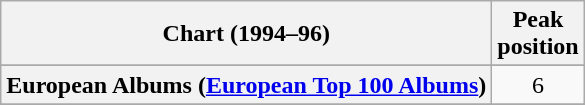<table class="wikitable sortable plainrowheaders" style="text-align:center">
<tr>
<th scope="col">Chart (1994–96)</th>
<th scope="col">Peak<br>position</th>
</tr>
<tr>
</tr>
<tr>
</tr>
<tr>
</tr>
<tr>
</tr>
<tr>
<th scope="row">European Albums (<a href='#'>European Top 100 Albums</a>)</th>
<td>6</td>
</tr>
<tr>
</tr>
<tr>
</tr>
<tr>
</tr>
<tr>
</tr>
<tr>
</tr>
<tr>
</tr>
<tr>
</tr>
</table>
